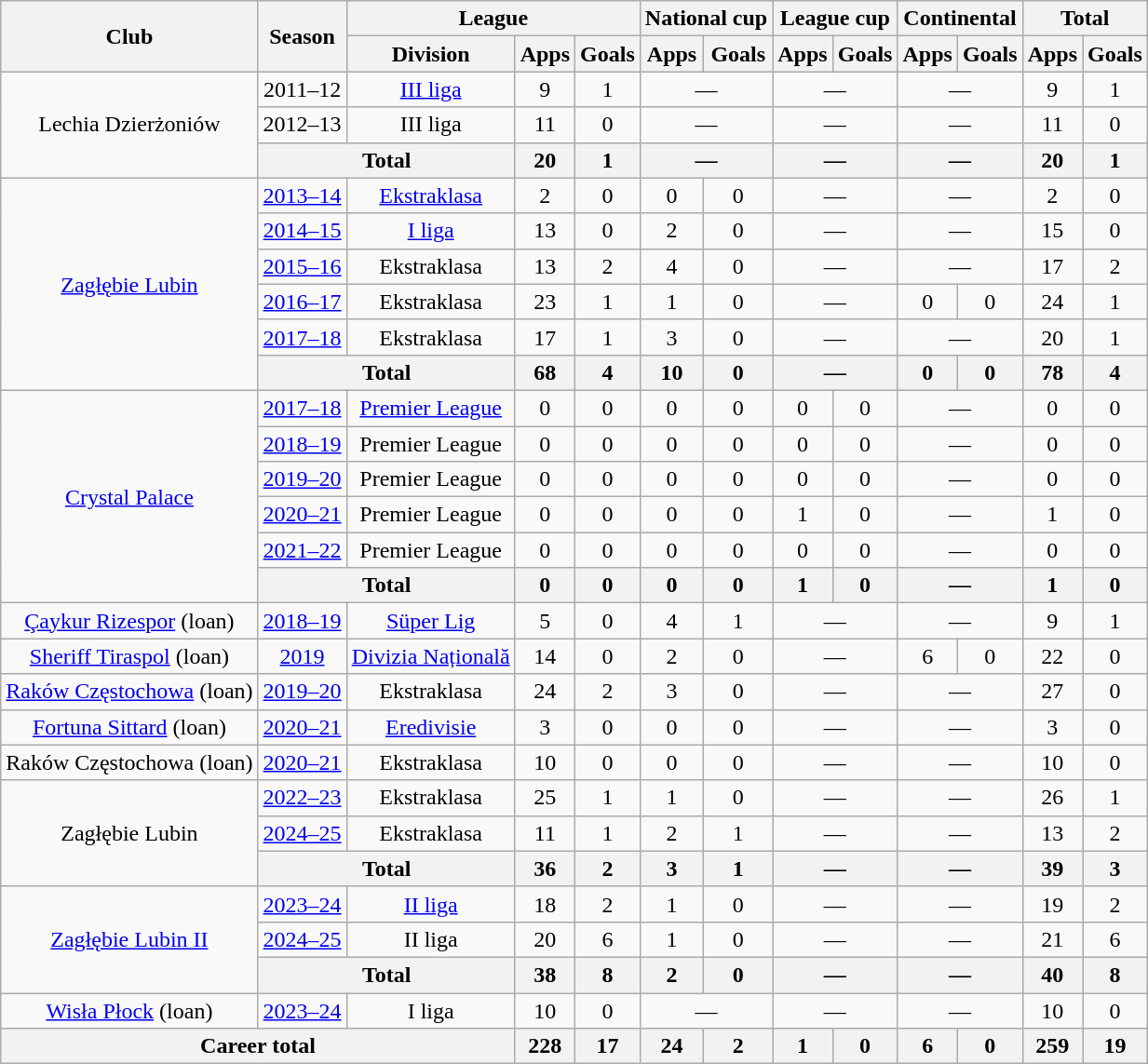<table class="wikitable" style="text-align: center;">
<tr>
<th rowspan="2">Club</th>
<th rowspan="2">Season</th>
<th colspan="3">League</th>
<th colspan="2">National cup</th>
<th colspan="2">League cup</th>
<th colspan="2">Continental</th>
<th colspan="2">Total</th>
</tr>
<tr>
<th>Division</th>
<th>Apps</th>
<th>Goals</th>
<th>Apps</th>
<th>Goals</th>
<th>Apps</th>
<th>Goals</th>
<th>Apps</th>
<th>Goals</th>
<th>Apps</th>
<th>Goals</th>
</tr>
<tr>
<td rowspan="3">Lechia Dzierżoniów</td>
<td>2011–12</td>
<td><a href='#'>III liga</a></td>
<td>9</td>
<td>1</td>
<td colspan="2">—</td>
<td colspan="2">—</td>
<td colspan="2">—</td>
<td>9</td>
<td>1</td>
</tr>
<tr>
<td>2012–13</td>
<td>III liga</td>
<td>11</td>
<td>0</td>
<td colspan="2">—</td>
<td colspan="2">—</td>
<td colspan="2">—</td>
<td>11</td>
<td>0</td>
</tr>
<tr>
<th colspan="2">Total</th>
<th>20</th>
<th>1</th>
<th colspan="2">—</th>
<th colspan="2">—</th>
<th colspan="2">—</th>
<th>20</th>
<th>1</th>
</tr>
<tr>
<td rowspan=6><a href='#'>Zagłębie Lubin</a></td>
<td><a href='#'>2013–14</a></td>
<td><a href='#'>Ekstraklasa</a></td>
<td>2</td>
<td>0</td>
<td>0</td>
<td>0</td>
<td colspan="2">—</td>
<td colspan="2">—</td>
<td>2</td>
<td>0</td>
</tr>
<tr>
<td><a href='#'>2014–15</a></td>
<td rowspan="1"><a href='#'>I liga</a></td>
<td>13</td>
<td>0</td>
<td>2</td>
<td>0</td>
<td colspan="2">—</td>
<td colspan="2">—</td>
<td>15</td>
<td>0</td>
</tr>
<tr>
<td><a href='#'>2015–16</a></td>
<td>Ekstraklasa</td>
<td>13</td>
<td>2</td>
<td>4</td>
<td>0</td>
<td colspan="2">—</td>
<td colspan="2">—</td>
<td>17</td>
<td>2</td>
</tr>
<tr>
<td><a href='#'>2016–17</a></td>
<td>Ekstraklasa</td>
<td>23</td>
<td>1</td>
<td>1</td>
<td>0</td>
<td colspan="2">—</td>
<td>0</td>
<td>0</td>
<td>24</td>
<td>1</td>
</tr>
<tr>
<td><a href='#'>2017–18</a></td>
<td>Ekstraklasa</td>
<td>17</td>
<td>1</td>
<td>3</td>
<td>0</td>
<td colspan="2">—</td>
<td colspan="2">—</td>
<td>20</td>
<td>1</td>
</tr>
<tr>
<th colspan="2">Total</th>
<th>68</th>
<th>4</th>
<th>10</th>
<th>0</th>
<th colspan="2">—</th>
<th>0</th>
<th>0</th>
<th>78</th>
<th>4</th>
</tr>
<tr>
<td rowspan="6"><a href='#'>Crystal Palace</a></td>
<td><a href='#'>2017–18</a></td>
<td><a href='#'>Premier League</a></td>
<td>0</td>
<td>0</td>
<td>0</td>
<td>0</td>
<td>0</td>
<td>0</td>
<td colspan="2">—</td>
<td>0</td>
<td>0</td>
</tr>
<tr>
<td><a href='#'>2018–19</a></td>
<td>Premier League</td>
<td>0</td>
<td>0</td>
<td>0</td>
<td>0</td>
<td>0</td>
<td>0</td>
<td colspan="2">—</td>
<td>0</td>
<td>0</td>
</tr>
<tr>
<td><a href='#'>2019–20</a></td>
<td>Premier League</td>
<td>0</td>
<td>0</td>
<td>0</td>
<td>0</td>
<td>0</td>
<td>0</td>
<td colspan="2">—</td>
<td>0</td>
<td>0</td>
</tr>
<tr>
<td><a href='#'>2020–21</a></td>
<td>Premier League</td>
<td>0</td>
<td>0</td>
<td>0</td>
<td>0</td>
<td>1</td>
<td>0</td>
<td colspan="2">—</td>
<td>1</td>
<td>0</td>
</tr>
<tr>
<td><a href='#'>2021–22</a></td>
<td>Premier League</td>
<td>0</td>
<td>0</td>
<td>0</td>
<td>0</td>
<td>0</td>
<td>0</td>
<td colspan="2">—</td>
<td>0</td>
<td>0</td>
</tr>
<tr>
<th colspan="2">Total</th>
<th>0</th>
<th>0</th>
<th>0</th>
<th>0</th>
<th>1</th>
<th>0</th>
<th colspan="2">—</th>
<th>1</th>
<th>0</th>
</tr>
<tr>
<td><a href='#'>Çaykur Rizespor</a> (loan)</td>
<td><a href='#'>2018–19</a></td>
<td><a href='#'>Süper Lig</a></td>
<td>5</td>
<td>0</td>
<td>4</td>
<td>1</td>
<td colspan="2">—</td>
<td colspan="2">—</td>
<td>9</td>
<td>1</td>
</tr>
<tr>
<td><a href='#'>Sheriff Tiraspol</a> (loan)</td>
<td><a href='#'>2019</a></td>
<td><a href='#'>Divizia Națională</a></td>
<td>14</td>
<td>0</td>
<td>2</td>
<td>0</td>
<td colspan="2">—</td>
<td>6</td>
<td>0</td>
<td>22</td>
<td>0</td>
</tr>
<tr>
<td><a href='#'>Raków Częstochowa</a> (loan)</td>
<td><a href='#'>2019–20</a></td>
<td>Ekstraklasa</td>
<td>24</td>
<td>2</td>
<td>3</td>
<td>0</td>
<td colspan="2">—</td>
<td colspan="2">—</td>
<td>27</td>
<td>0</td>
</tr>
<tr>
<td><a href='#'>Fortuna Sittard</a> (loan)</td>
<td><a href='#'>2020–21</a></td>
<td><a href='#'>Eredivisie</a></td>
<td>3</td>
<td>0</td>
<td>0</td>
<td>0</td>
<td colspan="2">—</td>
<td colspan="2">—</td>
<td>3</td>
<td>0</td>
</tr>
<tr>
<td>Raków Częstochowa (loan)</td>
<td><a href='#'>2020–21</a></td>
<td>Ekstraklasa</td>
<td>10</td>
<td>0</td>
<td>0</td>
<td>0</td>
<td colspan="2">—</td>
<td colspan="2">—</td>
<td>10</td>
<td>0</td>
</tr>
<tr>
<td rowspan=3>Zagłębie Lubin</td>
<td><a href='#'>2022–23</a></td>
<td>Ekstraklasa</td>
<td>25</td>
<td>1</td>
<td>1</td>
<td>0</td>
<td colspan="2">—</td>
<td colspan="2">—</td>
<td>26</td>
<td>1</td>
</tr>
<tr>
<td><a href='#'>2024–25</a></td>
<td>Ekstraklasa</td>
<td>11</td>
<td>1</td>
<td>2</td>
<td>1</td>
<td colspan="2">—</td>
<td colspan="2">—</td>
<td>13</td>
<td>2</td>
</tr>
<tr>
<th colspan="2">Total</th>
<th>36</th>
<th>2</th>
<th>3</th>
<th>1</th>
<th colspan="2">—</th>
<th colspan="2">—</th>
<th>39</th>
<th>3</th>
</tr>
<tr>
<td rowspan=3><a href='#'>Zagłębie Lubin II</a></td>
<td><a href='#'>2023–24</a></td>
<td><a href='#'>II liga</a></td>
<td>18</td>
<td>2</td>
<td>1</td>
<td>0</td>
<td colspan="2">—</td>
<td colspan="2">—</td>
<td>19</td>
<td>2</td>
</tr>
<tr>
<td><a href='#'>2024–25</a></td>
<td>II liga</td>
<td>20</td>
<td>6</td>
<td>1</td>
<td>0</td>
<td colspan="2">—</td>
<td colspan="2">—</td>
<td>21</td>
<td>6</td>
</tr>
<tr>
<th colspan="2">Total</th>
<th>38</th>
<th>8</th>
<th>2</th>
<th>0</th>
<th colspan="2">—</th>
<th colspan="2">—</th>
<th>40</th>
<th>8</th>
</tr>
<tr>
<td><a href='#'>Wisła Płock</a> (loan)</td>
<td><a href='#'>2023–24</a></td>
<td>I liga</td>
<td>10</td>
<td>0</td>
<td colspan="2">—</td>
<td colspan="2">—</td>
<td colspan="2">—</td>
<td>10</td>
<td>0</td>
</tr>
<tr>
<th colspan="3">Career total</th>
<th>228</th>
<th>17</th>
<th>24</th>
<th>2</th>
<th>1</th>
<th>0</th>
<th>6</th>
<th>0</th>
<th>259</th>
<th>19</th>
</tr>
</table>
